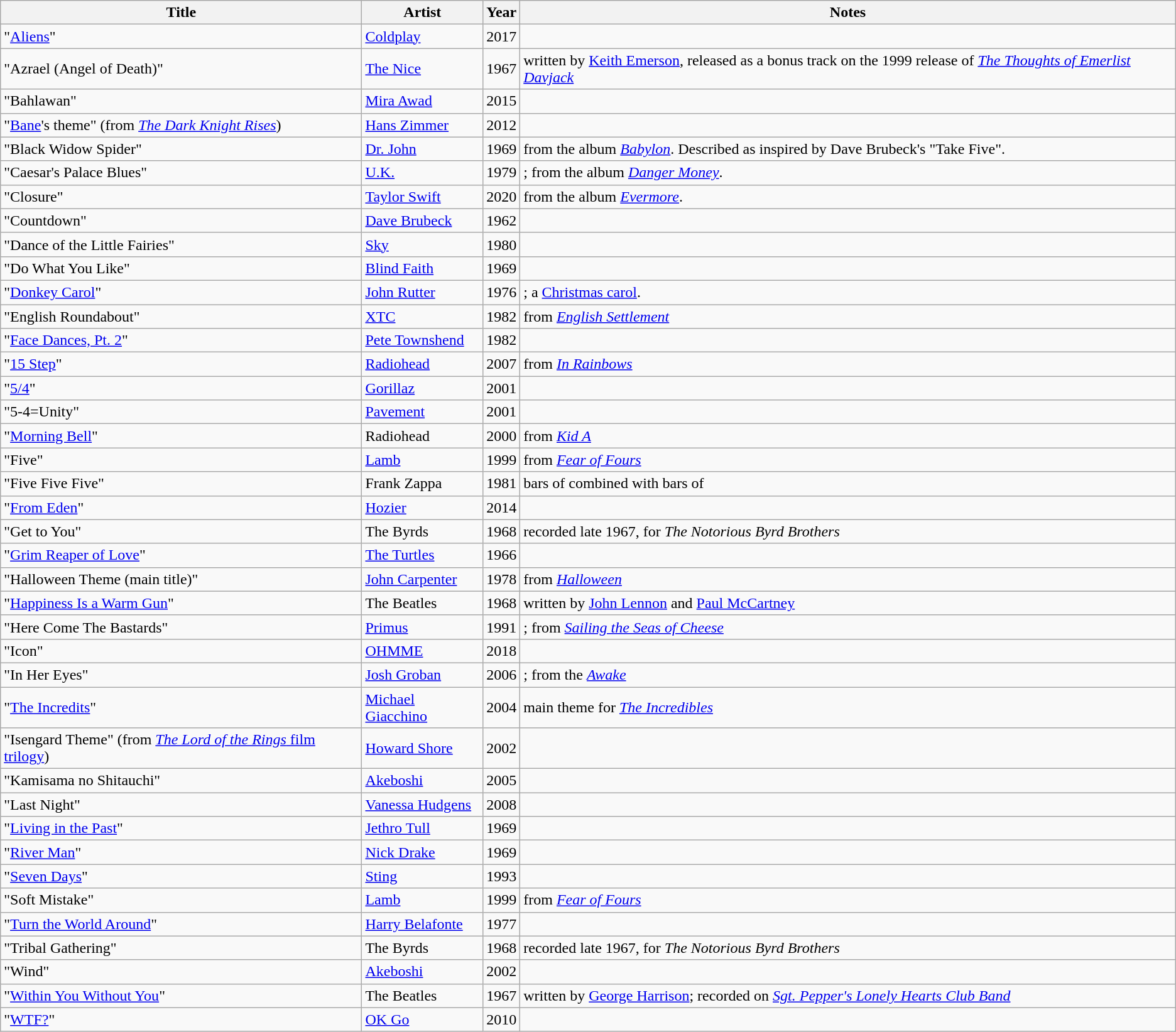<table class="wikitable sortable">
<tr>
<th>Title</th>
<th>Artist</th>
<th>Year</th>
<th>Notes</th>
</tr>
<tr>
<td>"<a href='#'>Aliens</a>"</td>
<td><a href='#'>Coldplay</a></td>
<td>2017</td>
<td></td>
</tr>
<tr>
<td>"Azrael (Angel of Death)"</td>
<td><a href='#'>The Nice</a></td>
<td>1967</td>
<td>written by <a href='#'>Keith Emerson</a>, released as a bonus track on the 1999 release of <em><a href='#'>The Thoughts of Emerlist Davjack</a></em></td>
</tr>
<tr>
<td>"Bahlawan"</td>
<td><a href='#'>Mira Awad</a></td>
<td>2015</td>
<td></td>
</tr>
<tr>
<td>"<a href='#'>Bane</a>'s theme" (from <em><a href='#'>The Dark Knight Rises</a></em>)</td>
<td><a href='#'>Hans Zimmer</a></td>
<td>2012</td>
<td></td>
</tr>
<tr>
<td>"Black Widow Spider"</td>
<td><a href='#'>Dr. John</a></td>
<td>1969</td>
<td>from the album <em><a href='#'>Babylon</a></em>. Described as inspired by Dave Brubeck's "Take Five".</td>
</tr>
<tr>
<td>"Caesar's Palace Blues"</td>
<td><a href='#'>U.K.</a></td>
<td>1979</td>
<td>; from the album <em><a href='#'>Danger Money</a></em>.</td>
</tr>
<tr>
<td>"Closure"</td>
<td><a href='#'>Taylor Swift</a></td>
<td>2020</td>
<td>from the album <em><a href='#'>Evermore</a></em>.</td>
</tr>
<tr>
<td>"Countdown"</td>
<td><a href='#'>Dave Brubeck</a></td>
<td>1962</td>
<td></td>
</tr>
<tr>
<td>"Dance of the Little Fairies"</td>
<td><a href='#'>Sky</a></td>
<td>1980</td>
<td></td>
</tr>
<tr>
<td>"Do What You Like"</td>
<td><a href='#'>Blind Faith</a></td>
<td>1969</td>
<td></td>
</tr>
<tr>
<td>"<a href='#'>Donkey Carol</a>"</td>
<td><a href='#'>John Rutter</a></td>
<td>1976</td>
<td>; a <a href='#'>Christmas carol</a>.</td>
</tr>
<tr>
<td>"English Roundabout"</td>
<td><a href='#'>XTC</a></td>
<td>1982</td>
<td>from <em><a href='#'>English Settlement</a></em></td>
</tr>
<tr>
<td>"<a href='#'>Face Dances, Pt. 2</a>"</td>
<td><a href='#'>Pete Townshend</a></td>
<td>1982</td>
<td></td>
</tr>
<tr>
<td>"<a href='#'>15 Step</a>"</td>
<td><a href='#'>Radiohead</a></td>
<td>2007</td>
<td>from <em><a href='#'>In Rainbows</a></em></td>
</tr>
<tr>
<td>"<a href='#'>5/4</a>"</td>
<td><a href='#'>Gorillaz</a></td>
<td>2001</td>
<td></td>
</tr>
<tr>
<td>"5-4=Unity"</td>
<td><a href='#'>Pavement</a></td>
<td>2001</td>
<td></td>
</tr>
<tr>
<td>"<a href='#'>Morning Bell</a>"</td>
<td>Radiohead</td>
<td>2000</td>
<td>from <em><a href='#'>Kid A</a></em></td>
</tr>
<tr>
<td>"Five"</td>
<td><a href='#'>Lamb</a></td>
<td>1999</td>
<td>from <em><a href='#'>Fear of Fours</a></em></td>
</tr>
<tr>
<td>"Five Five Five"</td>
<td>Frank Zappa</td>
<td>1981</td>
<td>bars of  combined with bars of </td>
</tr>
<tr>
<td>"<a href='#'>From Eden</a>"</td>
<td><a href='#'>Hozier</a></td>
<td>2014</td>
<td></td>
</tr>
<tr>
<td>"Get to You"</td>
<td>The Byrds</td>
<td>1968</td>
<td>recorded late 1967, for <em>The Notorious Byrd Brothers</em></td>
</tr>
<tr>
<td>"<a href='#'>Grim Reaper of Love</a>"</td>
<td><a href='#'>The Turtles</a></td>
<td>1966</td>
<td></td>
</tr>
<tr>
<td>"Halloween Theme (main title)"</td>
<td><a href='#'>John Carpenter</a></td>
<td>1978</td>
<td>from <em><a href='#'>Halloween</a></em></td>
</tr>
<tr>
<td>"<a href='#'>Happiness Is a Warm Gun</a>"</td>
<td>The Beatles</td>
<td>1968</td>
<td>written by <a href='#'>John Lennon</a> and <a href='#'>Paul McCartney</a></td>
</tr>
<tr>
<td>"Here Come The Bastards"</td>
<td><a href='#'>Primus</a></td>
<td>1991</td>
<td>; from <em><a href='#'>Sailing the Seas of Cheese</a></em></td>
</tr>
<tr>
<td>"Icon"</td>
<td><a href='#'>OHMME</a></td>
<td>2018</td>
<td></td>
</tr>
<tr>
<td>"In Her Eyes"</td>
<td><a href='#'>Josh Groban</a></td>
<td>2006</td>
<td>; from the <em><a href='#'>Awake</a></em></td>
</tr>
<tr>
<td>"<a href='#'>The Incredits</a>"</td>
<td><a href='#'>Michael Giacchino</a></td>
<td>2004</td>
<td>main theme for <em><a href='#'>The Incredibles</a></em> </td>
</tr>
<tr>
<td>"Isengard Theme" (from <a href='#'><em>The Lord of the Rings</em> film trilogy</a>)</td>
<td><a href='#'>Howard Shore</a></td>
<td>2002</td>
<td></td>
</tr>
<tr>
<td>"Kamisama no Shitauchi"</td>
<td><a href='#'>Akeboshi</a></td>
<td>2005</td>
<td></td>
</tr>
<tr>
<td>"Last Night"</td>
<td><a href='#'>Vanessa Hudgens</a></td>
<td>2008</td>
<td></td>
</tr>
<tr>
<td>"<a href='#'>Living in the Past</a>"</td>
<td><a href='#'>Jethro Tull</a></td>
<td>1969</td>
<td></td>
</tr>
<tr>
<td>"<a href='#'>River Man</a>"</td>
<td><a href='#'>Nick Drake</a></td>
<td>1969</td>
<td></td>
</tr>
<tr>
<td>"<a href='#'>Seven Days</a>"</td>
<td><a href='#'>Sting</a></td>
<td>1993</td>
<td></td>
</tr>
<tr>
<td>"Soft Mistake"</td>
<td><a href='#'>Lamb</a></td>
<td>1999</td>
<td>from <em><a href='#'>Fear of Fours</a></em></td>
</tr>
<tr>
<td>"<a href='#'>Turn the World Around</a>"</td>
<td><a href='#'>Harry Belafonte</a></td>
<td>1977</td>
<td></td>
</tr>
<tr>
<td>"Tribal Gathering"</td>
<td>The Byrds</td>
<td>1968</td>
<td>recorded late 1967, for <em>The Notorious Byrd Brothers</em></td>
</tr>
<tr>
<td>"Wind"</td>
<td><a href='#'>Akeboshi</a></td>
<td>2002</td>
<td></td>
</tr>
<tr>
<td>"<a href='#'>Within You Without You</a>"</td>
<td>The Beatles</td>
<td>1967</td>
<td>written by <a href='#'>George Harrison</a>; recorded on <em><a href='#'>Sgt. Pepper's Lonely Hearts Club Band</a></em></td>
</tr>
<tr>
<td>"<a href='#'>WTF?</a>"</td>
<td><a href='#'>OK Go</a></td>
<td>2010</td>
<td></td>
</tr>
</table>
